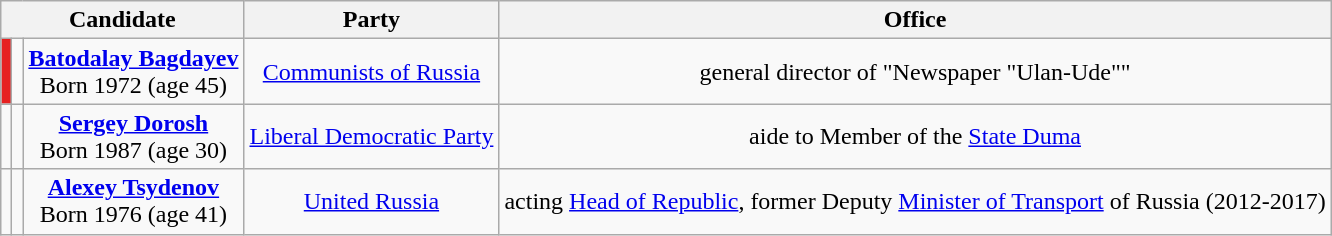<table class="sortable wikitable" style="text-align:center;">
<tr>
<th colspan=3>Candidate</th>
<th>Party</th>
<th>Office</th>
</tr>
<tr>
<td bgcolor=#e62020></td>
<td></td>
<td><strong><a href='#'>Batodalay Bagdayev</a></strong><br>Born 1972 (age 45)</td>
<td><a href='#'>Communists of Russia</a></td>
<td>general director of "Newspaper "Ulan-Ude""</td>
</tr>
<tr>
<td bgcolor=></td>
<td></td>
<td><strong><a href='#'>Sergey Dorosh</a></strong><br>Born 1987 (age 30)</td>
<td><a href='#'>Liberal Democratic Party</a></td>
<td>aide to Member of the <a href='#'>State Duma</a></td>
</tr>
<tr>
<td bgcolor=></td>
<td></td>
<td><strong><a href='#'>Alexey Tsydenov</a></strong><br>Born 1976 (age 41)</td>
<td><a href='#'>United Russia</a></td>
<td>acting <a href='#'>Head of Republic</a>, former Deputy <a href='#'>Minister of Transport</a> of Russia (2012-2017)</td>
</tr>
</table>
